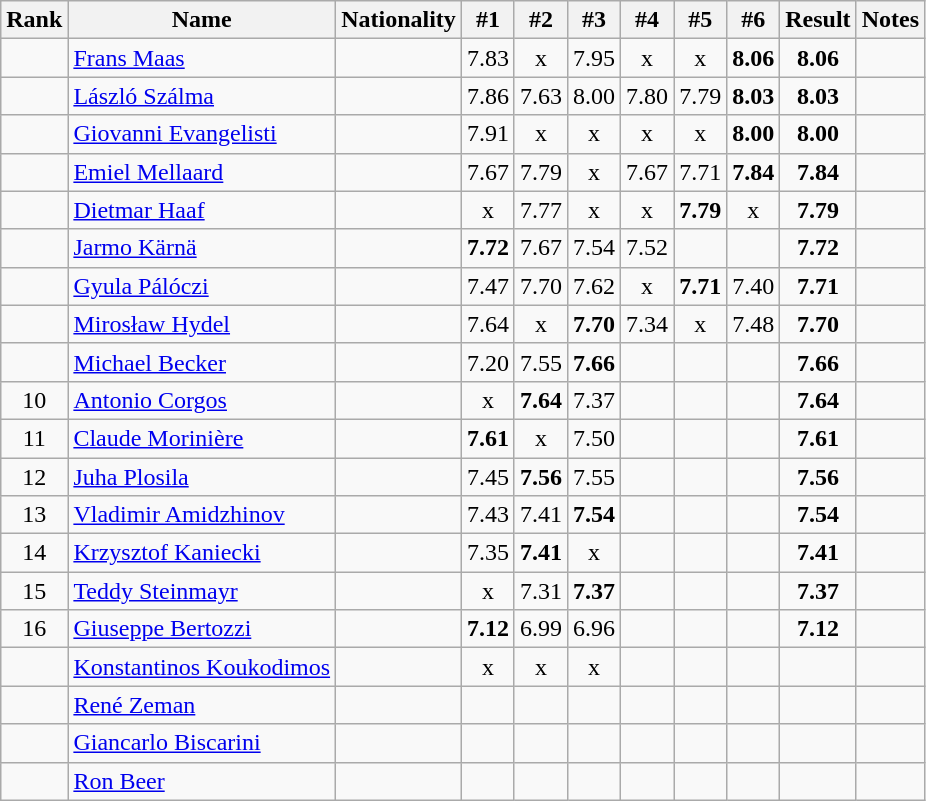<table class="wikitable sortable" style="text-align:center">
<tr>
<th>Rank</th>
<th>Name</th>
<th>Nationality</th>
<th>#1</th>
<th>#2</th>
<th>#3</th>
<th>#4</th>
<th>#5</th>
<th>#6</th>
<th>Result</th>
<th>Notes</th>
</tr>
<tr>
<td></td>
<td align="left"><a href='#'>Frans Maas</a></td>
<td align=left></td>
<td>7.83</td>
<td>x</td>
<td>7.95</td>
<td>x</td>
<td>x</td>
<td><strong>8.06</strong></td>
<td><strong>8.06</strong></td>
<td></td>
</tr>
<tr>
<td></td>
<td align="left"><a href='#'>László Szálma</a></td>
<td align=left></td>
<td>7.86</td>
<td>7.63</td>
<td>8.00</td>
<td>7.80</td>
<td>7.79</td>
<td><strong>8.03</strong></td>
<td><strong>8.03</strong></td>
<td></td>
</tr>
<tr>
<td></td>
<td align="left"><a href='#'>Giovanni Evangelisti</a></td>
<td align=left></td>
<td>7.91</td>
<td>x</td>
<td>x</td>
<td>x</td>
<td>x</td>
<td><strong>8.00</strong></td>
<td><strong>8.00</strong></td>
<td></td>
</tr>
<tr>
<td></td>
<td align="left"><a href='#'>Emiel Mellaard</a></td>
<td align=left></td>
<td>7.67</td>
<td>7.79</td>
<td>x</td>
<td>7.67</td>
<td>7.71</td>
<td><strong>7.84</strong></td>
<td><strong>7.84</strong></td>
<td></td>
</tr>
<tr>
<td></td>
<td align="left"><a href='#'>Dietmar Haaf</a></td>
<td align=left></td>
<td>x</td>
<td>7.77</td>
<td>x</td>
<td>x</td>
<td><strong>7.79</strong></td>
<td>x</td>
<td><strong>7.79</strong></td>
<td></td>
</tr>
<tr>
<td></td>
<td align="left"><a href='#'>Jarmo Kärnä</a></td>
<td align=left></td>
<td><strong>7.72</strong></td>
<td>7.67</td>
<td>7.54</td>
<td>7.52</td>
<td></td>
<td></td>
<td><strong>7.72</strong></td>
<td></td>
</tr>
<tr>
<td></td>
<td align="left"><a href='#'>Gyula Pálóczi</a></td>
<td align=left></td>
<td>7.47</td>
<td>7.70</td>
<td>7.62</td>
<td>x</td>
<td><strong>7.71</strong></td>
<td>7.40</td>
<td><strong>7.71</strong></td>
<td></td>
</tr>
<tr>
<td></td>
<td align="left"><a href='#'>Mirosław Hydel</a></td>
<td align=left></td>
<td>7.64</td>
<td>x</td>
<td><strong>7.70</strong></td>
<td>7.34</td>
<td>x</td>
<td>7.48</td>
<td><strong>7.70</strong></td>
<td></td>
</tr>
<tr>
<td></td>
<td align="left"><a href='#'>Michael Becker</a></td>
<td align=left></td>
<td>7.20</td>
<td>7.55</td>
<td><strong>7.66</strong></td>
<td></td>
<td></td>
<td></td>
<td><strong>7.66</strong></td>
<td></td>
</tr>
<tr>
<td>10</td>
<td align="left"><a href='#'>Antonio Corgos</a></td>
<td align=left></td>
<td>x</td>
<td><strong>7.64</strong></td>
<td>7.37</td>
<td></td>
<td></td>
<td></td>
<td><strong>7.64</strong></td>
<td></td>
</tr>
<tr>
<td>11</td>
<td align="left"><a href='#'>Claude Morinière</a></td>
<td align=left></td>
<td><strong>7.61</strong></td>
<td>x</td>
<td>7.50</td>
<td></td>
<td></td>
<td></td>
<td><strong>7.61</strong></td>
<td></td>
</tr>
<tr>
<td>12</td>
<td align="left"><a href='#'>Juha Plosila</a></td>
<td align=left></td>
<td>7.45</td>
<td><strong>7.56</strong></td>
<td>7.55</td>
<td></td>
<td></td>
<td></td>
<td><strong>7.56</strong></td>
<td></td>
</tr>
<tr>
<td>13</td>
<td align="left"><a href='#'>Vladimir Amidzhinov</a></td>
<td align=left></td>
<td>7.43</td>
<td>7.41</td>
<td><strong>7.54</strong></td>
<td></td>
<td></td>
<td></td>
<td><strong>7.54</strong></td>
<td></td>
</tr>
<tr>
<td>14</td>
<td align="left"><a href='#'>Krzysztof Kaniecki</a></td>
<td align=left></td>
<td>7.35</td>
<td><strong>7.41</strong></td>
<td>x</td>
<td></td>
<td></td>
<td></td>
<td><strong>7.41</strong></td>
<td></td>
</tr>
<tr>
<td>15</td>
<td align="left"><a href='#'>Teddy Steinmayr</a></td>
<td align=left></td>
<td>x</td>
<td>7.31</td>
<td><strong>7.37</strong></td>
<td></td>
<td></td>
<td></td>
<td><strong>7.37</strong></td>
<td></td>
</tr>
<tr>
<td>16</td>
<td align="left"><a href='#'>Giuseppe Bertozzi</a></td>
<td align=left></td>
<td><strong>7.12</strong></td>
<td>6.99</td>
<td>6.96</td>
<td></td>
<td></td>
<td></td>
<td><strong>7.12</strong></td>
<td></td>
</tr>
<tr>
<td></td>
<td align="left"><a href='#'>Konstantinos Koukodimos</a></td>
<td align=left></td>
<td>x</td>
<td>x</td>
<td>x</td>
<td></td>
<td></td>
<td></td>
<td><strong></strong></td>
<td></td>
</tr>
<tr>
<td></td>
<td align="left"><a href='#'>René Zeman</a></td>
<td align=left></td>
<td></td>
<td></td>
<td></td>
<td></td>
<td></td>
<td></td>
<td><strong></strong></td>
<td></td>
</tr>
<tr>
<td></td>
<td align="left"><a href='#'>Giancarlo Biscarini</a></td>
<td align=left></td>
<td></td>
<td></td>
<td></td>
<td></td>
<td></td>
<td></td>
<td><strong></strong></td>
<td></td>
</tr>
<tr>
<td></td>
<td align="left"><a href='#'>Ron Beer</a></td>
<td align=left></td>
<td></td>
<td></td>
<td></td>
<td></td>
<td></td>
<td></td>
<td><strong></strong></td>
<td></td>
</tr>
</table>
